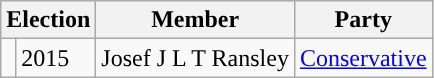<table class="wikitable">
<tr>
<th colspan="2">Election</th>
<th>Member</th>
<th>Party</th>
</tr>
<tr>
<td style="background-color: "></td>
<td>2015</td>
<td>Josef J L T Ransley</td>
<td><a href='#'>Conservative</a></td>
</tr>
</table>
